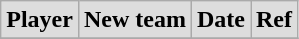<table class="wikitable">
<tr style="background:#ddd;">
<td><strong>Player</strong></td>
<td><strong>New team</strong></td>
<td><strong>Date</strong></td>
<td><strong>Ref</strong></td>
</tr>
<tr>
</tr>
</table>
